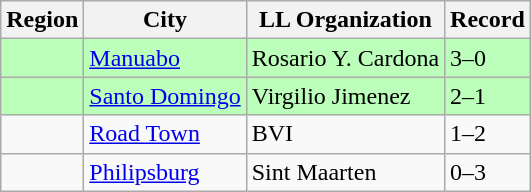<table class="wikitable">
<tr>
<th>Region</th>
<th>City</th>
<th>LL Organization</th>
<th>Record</th>
</tr>
<tr bgcolor=#bbffbb>
<td><strong></strong></td>
<td><a href='#'>Manuabo</a></td>
<td>Rosario Y. Cardona</td>
<td>3–0</td>
</tr>
<tr bgcolor=#bbffbb>
<td><strong></strong></td>
<td><a href='#'>Santo Domingo</a></td>
<td>Virgilio Jimenez</td>
<td>2–1</td>
</tr>
<tr>
<td><strong></strong></td>
<td><a href='#'>Road Town</a></td>
<td>BVI</td>
<td>1–2</td>
</tr>
<tr>
<td><strong></strong></td>
<td><a href='#'>Philipsburg</a></td>
<td>Sint Maarten</td>
<td>0–3</td>
</tr>
</table>
